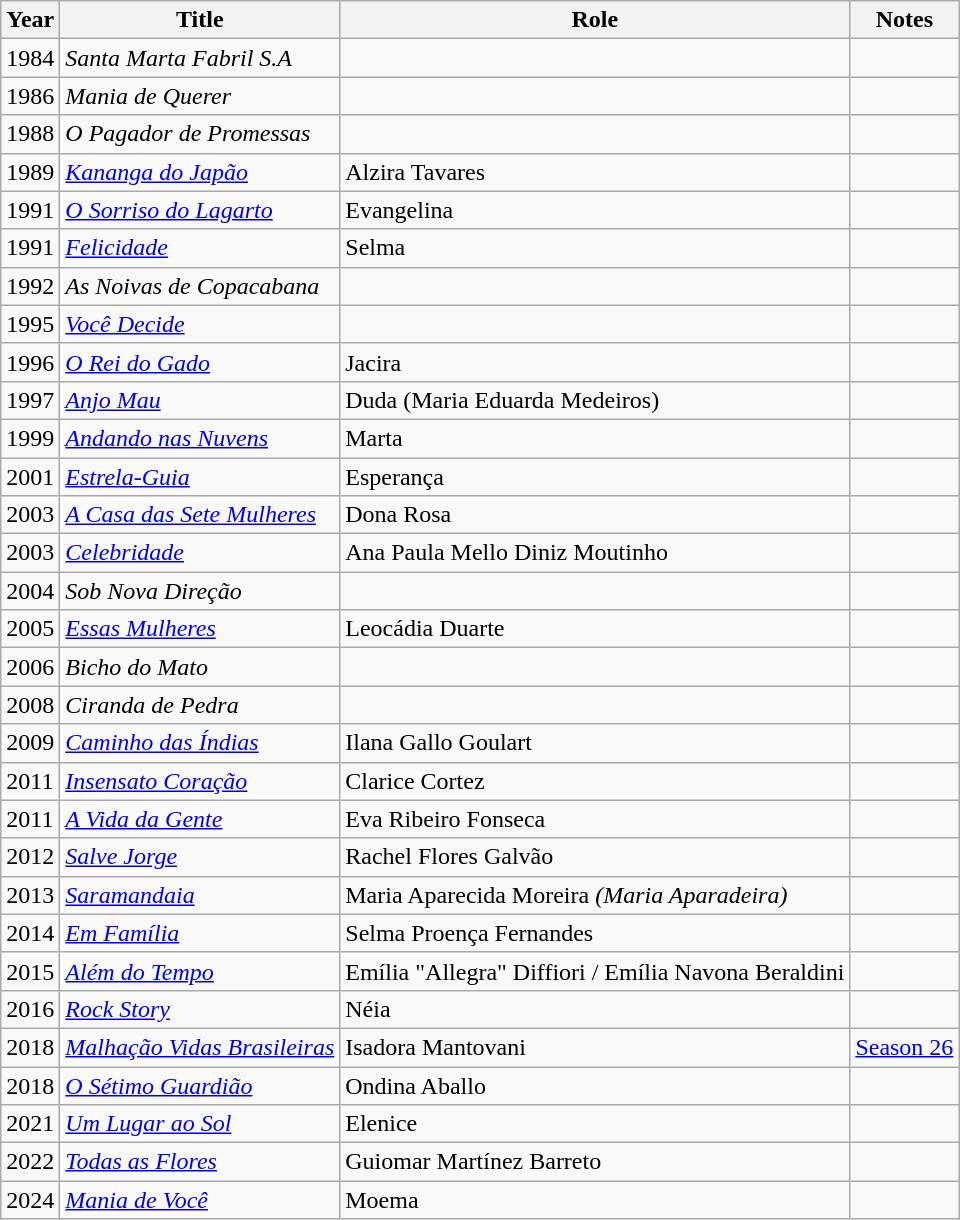<table class="wikitable plainrowheaders">
<tr>
<th>Year</th>
<th>Title</th>
<th>Role</th>
<th>Notes</th>
</tr>
<tr>
<td>1984</td>
<td><em>Santa Marta Fabril S.A</em></td>
<td></td>
<td></td>
</tr>
<tr>
<td>1986</td>
<td><em>Mania de Querer</em></td>
<td></td>
<td></td>
</tr>
<tr>
<td>1988</td>
<td><em>O Pagador de Promessas</em></td>
<td></td>
<td></td>
</tr>
<tr>
<td>1989</td>
<td><em><a href='#'>Kananga do Japão</a></em></td>
<td>Alzira Tavares</td>
<td></td>
</tr>
<tr>
<td>1991</td>
<td><em><a href='#'>O Sorriso do Lagarto</a></em></td>
<td>Evangelina</td>
<td></td>
</tr>
<tr>
<td>1991</td>
<td><em><a href='#'>Felicidade</a></em></td>
<td>Selma</td>
<td></td>
</tr>
<tr>
<td>1992</td>
<td><em>As Noivas de Copacabana</em></td>
<td></td>
<td></td>
</tr>
<tr>
<td>1995</td>
<td><em><a href='#'>Você Decide</a></em></td>
<td></td>
<td></td>
</tr>
<tr>
<td>1996</td>
<td><em><a href='#'>O Rei do Gado</a></em></td>
<td>Jacira</td>
<td></td>
</tr>
<tr>
<td>1997</td>
<td><em><a href='#'>Anjo Mau</a></em></td>
<td>Duda (Maria Eduarda Medeiros)</td>
<td></td>
</tr>
<tr>
<td>1999</td>
<td><em><a href='#'>Andando nas Nuvens</a></em></td>
<td>Marta</td>
<td></td>
</tr>
<tr>
<td>2001</td>
<td><em><a href='#'>Estrela-Guia</a></em></td>
<td>Esperança</td>
<td></td>
</tr>
<tr>
<td>2003</td>
<td><em><a href='#'>A Casa das Sete Mulheres</a></em></td>
<td>Dona Rosa</td>
<td></td>
</tr>
<tr>
<td>2003</td>
<td><em><a href='#'>Celebridade</a></em></td>
<td>Ana Paula Mello Diniz Moutinho</td>
<td></td>
</tr>
<tr>
<td>2004</td>
<td><em>Sob Nova Direção</em></td>
<td></td>
<td></td>
</tr>
<tr>
<td>2005</td>
<td><em><a href='#'>Essas Mulheres</a></em></td>
<td>Leocádia Duarte</td>
<td></td>
</tr>
<tr>
<td>2006</td>
<td><em>Bicho do Mato</em></td>
<td></td>
<td></td>
</tr>
<tr>
<td>2008</td>
<td><em>Ciranda de Pedra</em></td>
<td></td>
<td></td>
</tr>
<tr>
<td>2009</td>
<td><em><a href='#'>Caminho das Índias</a></em></td>
<td>Ilana Gallo Goulart</td>
<td></td>
</tr>
<tr>
<td>2011</td>
<td><em><a href='#'>Insensato Coração</a></em></td>
<td>Clarice Cortez</td>
<td></td>
</tr>
<tr>
<td>2011</td>
<td><em><a href='#'>A Vida da Gente</a></em></td>
<td>Eva Ribeiro Fonseca</td>
<td></td>
</tr>
<tr>
<td>2012</td>
<td><em><a href='#'>Salve Jorge</a></em></td>
<td>Rachel Flores Galvão</td>
<td></td>
</tr>
<tr>
<td>2013</td>
<td><em><a href='#'>Saramandaia</a></em></td>
<td>Maria Aparecida Moreira <em>(Maria Aparadeira)</em></td>
<td></td>
</tr>
<tr>
<td>2014</td>
<td><em><a href='#'>Em Família</a></em></td>
<td>Selma Proença Fernandes</td>
<td></td>
</tr>
<tr>
<td>2015</td>
<td><em><a href='#'>Além do Tempo</a></em></td>
<td>Emília "Allegra" Diffiori / Emília Navona Beraldini</td>
<td></td>
</tr>
<tr>
<td>2016</td>
<td><em><a href='#'>Rock Story</a></em></td>
<td>Néia</td>
<td></td>
</tr>
<tr>
<td>2018</td>
<td><em><a href='#'>Malhação Vidas Brasileiras</a></em></td>
<td>Isadora Mantovani</td>
<td><a href='#'>Season 26</a></td>
</tr>
<tr>
<td>2018</td>
<td><em><a href='#'>O Sétimo Guardião</a></em></td>
<td>Ondina Aballo</td>
<td></td>
</tr>
<tr>
<td>2021</td>
<td><em><a href='#'>Um Lugar ao Sol</a></em></td>
<td>Elenice</td>
<td></td>
</tr>
<tr>
<td>2022</td>
<td><em><a href='#'>Todas as Flores</a></em></td>
<td>Guiomar Martínez Barreto</td>
<td></td>
</tr>
<tr>
<td>2024</td>
<td><em><a href='#'>Mania de Você</a></em></td>
<td>Moema</td>
<td></td>
</tr>
</table>
